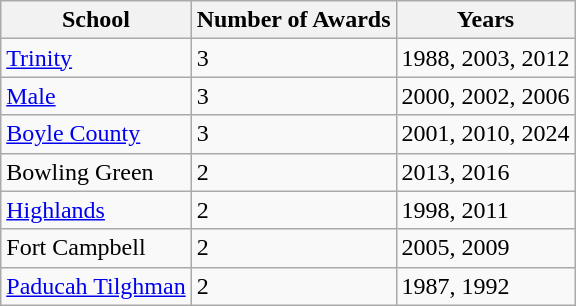<table class="wikitable sortable">
<tr>
<th>School</th>
<th>Number of Awards</th>
<th>Years</th>
</tr>
<tr>
<td><a href='#'>Trinity</a></td>
<td>3</td>
<td>1988, 2003, 2012</td>
</tr>
<tr>
<td><a href='#'>Male</a></td>
<td>3</td>
<td>2000, 2002, 2006</td>
</tr>
<tr>
<td><a href='#'>Boyle County</a></td>
<td>3</td>
<td>2001, 2010, 2024</td>
</tr>
<tr>
<td>Bowling Green</td>
<td>2</td>
<td>2013, 2016</td>
</tr>
<tr>
<td><a href='#'>Highlands</a></td>
<td>2</td>
<td>1998, 2011</td>
</tr>
<tr>
<td>Fort Campbell</td>
<td>2</td>
<td>2005, 2009</td>
</tr>
<tr>
<td><a href='#'>Paducah Tilghman</a></td>
<td>2</td>
<td>1987, 1992</td>
</tr>
</table>
